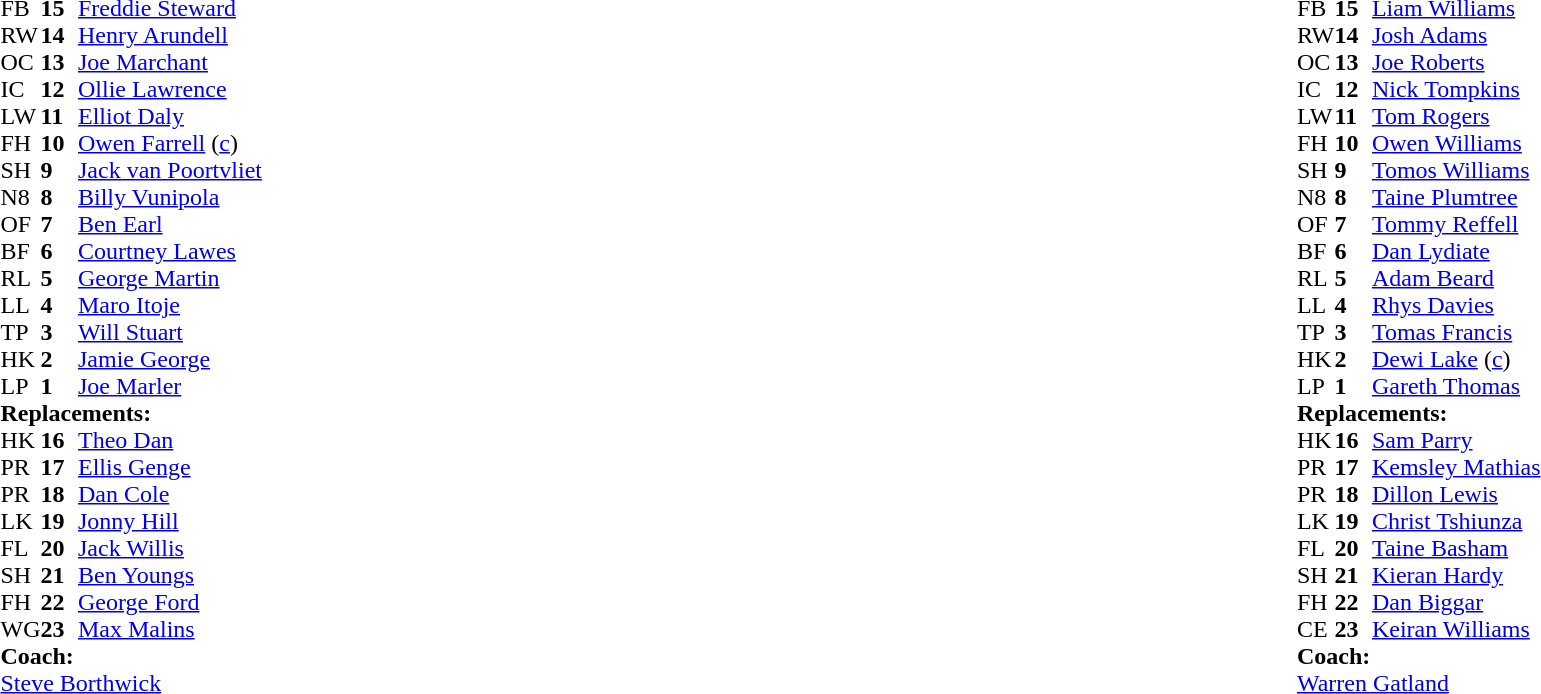<table style="width:100%">
<tr>
<td style="vertical-align:top; width:50%"><br><table cellspacing="0" cellpadding="0">
<tr>
<th width="25"></th>
<th width="25"></th>
</tr>
<tr>
<td>FB</td>
<td><strong>15</strong></td>
<td><a href='#'>Freddie Steward</a></td>
<td></td>
</tr>
<tr>
<td>RW</td>
<td><strong>14</strong></td>
<td><a href='#'>Henry Arundell</a></td>
<td></td>
<td></td>
</tr>
<tr>
<td>OC</td>
<td><strong>13</strong></td>
<td><a href='#'>Joe Marchant</a></td>
</tr>
<tr>
<td>IC</td>
<td><strong>12</strong></td>
<td><a href='#'>Ollie Lawrence</a></td>
<td></td>
<td></td>
</tr>
<tr>
<td>LW</td>
<td><strong>11</strong></td>
<td><a href='#'>Elliot Daly</a></td>
</tr>
<tr>
<td>FH</td>
<td><strong>10</strong></td>
<td><a href='#'>Owen Farrell</a> (<a href='#'>c</a>)</td>
<td></td>
</tr>
<tr>
<td>SH</td>
<td><strong>9</strong></td>
<td><a href='#'>Jack van Poortvliet</a></td>
<td></td>
<td></td>
</tr>
<tr>
<td>N8</td>
<td><strong>8</strong></td>
<td><a href='#'>Billy Vunipola</a></td>
<td></td>
<td></td>
</tr>
<tr>
<td>OF</td>
<td><strong>7</strong></td>
<td><a href='#'>Ben Earl</a></td>
</tr>
<tr>
<td>BF</td>
<td><strong>6</strong></td>
<td><a href='#'>Courtney Lawes</a></td>
</tr>
<tr>
<td>RL</td>
<td><strong>5</strong></td>
<td><a href='#'>George Martin</a></td>
</tr>
<tr>
<td>LL</td>
<td><strong>4</strong></td>
<td><a href='#'>Maro Itoje</a></td>
</tr>
<tr>
<td>TP</td>
<td><strong>3</strong></td>
<td><a href='#'>Will Stuart</a></td>
<td></td>
<td></td>
</tr>
<tr>
<td>HK</td>
<td><strong>2</strong></td>
<td><a href='#'>Jamie George</a></td>
</tr>
<tr>
<td>LP</td>
<td><strong>1</strong></td>
<td><a href='#'>Joe Marler</a></td>
<td></td>
<td></td>
</tr>
<tr>
<td colspan="3"><strong>Replacements:</strong></td>
</tr>
<tr>
<td>HK</td>
<td><strong>16</strong></td>
<td><a href='#'>Theo Dan</a></td>
</tr>
<tr>
<td>PR</td>
<td><strong>17</strong></td>
<td><a href='#'>Ellis Genge</a></td>
<td></td>
<td></td>
</tr>
<tr>
<td>PR</td>
<td><strong>18</strong></td>
<td><a href='#'>Dan Cole</a></td>
<td></td>
<td></td>
</tr>
<tr>
<td>LK</td>
<td><strong>19</strong></td>
<td><a href='#'>Jonny Hill</a></td>
</tr>
<tr>
<td>FL</td>
<td><strong>20</strong></td>
<td><a href='#'>Jack Willis</a></td>
<td></td>
<td></td>
</tr>
<tr>
<td>SH</td>
<td><strong>21</strong></td>
<td><a href='#'>Ben Youngs</a></td>
<td></td>
<td></td>
</tr>
<tr>
<td>FH</td>
<td><strong>22</strong></td>
<td><a href='#'>George Ford</a></td>
<td></td>
<td></td>
</tr>
<tr>
<td>WG</td>
<td><strong>23</strong></td>
<td><a href='#'>Max Malins</a></td>
<td></td>
<td></td>
</tr>
<tr>
<td colspan="3"><strong>Coach:</strong></td>
</tr>
<tr>
<td colspan="3"> <a href='#'>Steve Borthwick</a></td>
</tr>
</table>
</td>
<td style="vertical-align:top"></td>
<td style="vertical-align:top;width:50%"><br><table cellspacing="0" cellpadding="0" style="margin:auto">
<tr>
<th width="25"></th>
<th width="25"></th>
</tr>
<tr>
<td>FB</td>
<td><strong>15</strong></td>
<td><a href='#'>Liam Williams</a></td>
</tr>
<tr>
<td>RW</td>
<td><strong>14</strong></td>
<td><a href='#'>Josh Adams</a></td>
</tr>
<tr>
<td>OC</td>
<td><strong>13</strong></td>
<td><a href='#'>Joe Roberts</a></td>
</tr>
<tr>
<td>IC</td>
<td><strong>12</strong></td>
<td><a href='#'>Nick Tompkins</a></td>
<td></td>
<td></td>
</tr>
<tr>
<td>LW</td>
<td><strong>11</strong></td>
<td><a href='#'>Tom Rogers</a></td>
</tr>
<tr>
<td>FH</td>
<td><strong>10</strong></td>
<td><a href='#'>Owen Williams</a></td>
<td></td>
<td></td>
</tr>
<tr>
<td>SH</td>
<td><strong>9</strong></td>
<td><a href='#'>Tomos Williams</a></td>
<td></td>
<td></td>
</tr>
<tr>
<td>N8</td>
<td><strong>8</strong></td>
<td><a href='#'>Taine Plumtree</a></td>
<td></td>
<td></td>
</tr>
<tr>
<td>OF</td>
<td><strong>7</strong></td>
<td><a href='#'>Tommy Reffell</a></td>
<td></td>
</tr>
<tr>
<td>BF</td>
<td><strong>6</strong></td>
<td><a href='#'>Dan Lydiate</a></td>
</tr>
<tr>
<td>RL</td>
<td><strong>5</strong></td>
<td><a href='#'>Adam Beard</a></td>
<td></td>
</tr>
<tr>
<td>LL</td>
<td><strong>4</strong></td>
<td><a href='#'>Rhys Davies</a></td>
<td></td>
<td></td>
<td></td>
</tr>
<tr>
<td>TP</td>
<td><strong>3</strong></td>
<td><a href='#'>Tomas Francis</a></td>
<td></td>
<td></td>
</tr>
<tr>
<td>HK</td>
<td><strong>2</strong></td>
<td><a href='#'>Dewi Lake</a> (<a href='#'>c</a>)</td>
<td></td>
<td></td>
</tr>
<tr>
<td>LP</td>
<td><strong>1</strong></td>
<td><a href='#'>Gareth Thomas</a></td>
<td></td>
<td></td>
</tr>
<tr>
<td colspan="3"><strong>Replacements:</strong></td>
</tr>
<tr>
<td>HK</td>
<td><strong>16</strong></td>
<td><a href='#'>Sam Parry</a></td>
<td></td>
<td></td>
</tr>
<tr>
<td>PR</td>
<td><strong>17</strong></td>
<td><a href='#'>Kemsley Mathias</a></td>
<td></td>
<td></td>
</tr>
<tr>
<td>PR</td>
<td><strong>18</strong></td>
<td><a href='#'>Dillon Lewis</a></td>
<td></td>
<td></td>
</tr>
<tr>
<td>LK</td>
<td><strong>19</strong></td>
<td><a href='#'>Christ Tshiunza</a></td>
<td></td>
<td></td>
</tr>
<tr>
<td>FL</td>
<td><strong>20</strong></td>
<td><a href='#'>Taine Basham</a></td>
<td></td>
<td></td>
<td></td>
</tr>
<tr>
<td>SH</td>
<td><strong>21</strong></td>
<td><a href='#'>Kieran Hardy</a></td>
<td></td>
<td></td>
</tr>
<tr>
<td>FH</td>
<td><strong>22</strong></td>
<td><a href='#'>Dan Biggar</a></td>
<td></td>
<td></td>
</tr>
<tr>
<td>CE</td>
<td><strong>23</strong></td>
<td><a href='#'>Keiran Williams</a></td>
<td></td>
<td></td>
</tr>
<tr>
<td colspan="3"><strong>Coach:</strong></td>
</tr>
<tr>
<td colspan="3"> <a href='#'>Warren Gatland</a></td>
</tr>
</table>
</td>
</tr>
</table>
